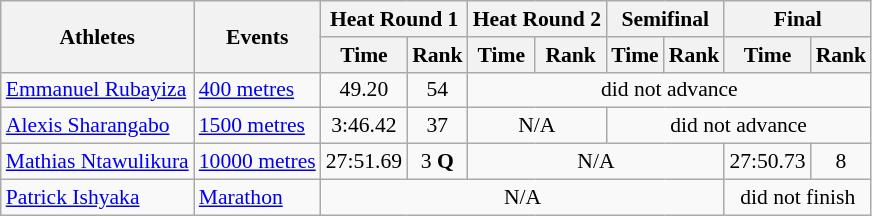<table class=wikitable style=font-size:90%>
<tr>
<th rowspan=2>Athletes</th>
<th rowspan=2>Events</th>
<th colspan=2>Heat Round 1</th>
<th colspan=2>Heat Round 2</th>
<th colspan=2>Semifinal</th>
<th colspan=2>Final</th>
</tr>
<tr>
<th>Time</th>
<th>Rank</th>
<th>Time</th>
<th>Rank</th>
<th>Time</th>
<th>Rank</th>
<th>Time</th>
<th>Rank</th>
</tr>
<tr>
<td><a href='#'>Emmanuel Rubayiza</a></td>
<td><a href='#'>400 metres</a></td>
<td align=center>49.20</td>
<td align=center>54</td>
<td align=center colspan=6>did not advance</td>
</tr>
<tr>
<td><a href='#'>Alexis Sharangabo</a></td>
<td><a href='#'>1500 metres</a></td>
<td align=center>3:46.42</td>
<td align=center>37</td>
<td align=center colspan=2>N/A</td>
<td align=center colspan=4>did not advance</td>
</tr>
<tr>
<td><a href='#'>Mathias Ntawulikura</a></td>
<td><a href='#'>10000 metres</a></td>
<td align=center>27:51.69</td>
<td align=center>3 <strong>Q</strong></td>
<td align=center colspan=4>N/A</td>
<td align=center>27:50.73</td>
<td align=center>8</td>
</tr>
<tr>
<td><a href='#'>Patrick Ishyaka</a></td>
<td><a href='#'>Marathon</a></td>
<td align=center colspan=6>N/A</td>
<td align=center colspan=2>did not finish</td>
</tr>
</table>
